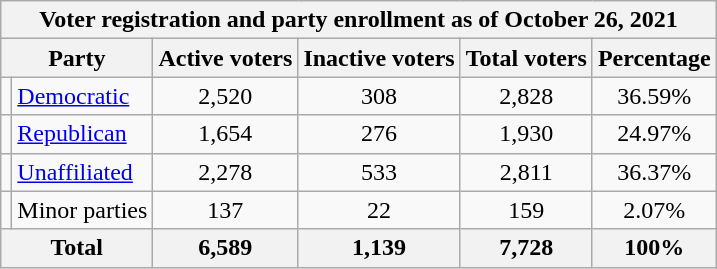<table class=wikitable>
<tr>
<th colspan = 6>Voter registration and party enrollment as of October 26, 2021</th>
</tr>
<tr>
<th colspan = 2>Party</th>
<th>Active voters</th>
<th>Inactive voters</th>
<th>Total voters</th>
<th>Percentage</th>
</tr>
<tr>
<td></td>
<td><a href='#'>Democratic</a></td>
<td align = center>2,520</td>
<td align = center>308</td>
<td align = center>2,828</td>
<td align = center>36.59%</td>
</tr>
<tr>
<td></td>
<td><a href='#'>Republican</a></td>
<td align = center>1,654</td>
<td align = center>276</td>
<td align = center>1,930</td>
<td align = center>24.97%</td>
</tr>
<tr>
<td></td>
<td><a href='#'>Unaffiliated</a></td>
<td align = center>2,278</td>
<td align = center>533</td>
<td align = center>2,811</td>
<td align = center>36.37%</td>
</tr>
<tr>
<td></td>
<td>Minor parties</td>
<td align = center>137</td>
<td align = center>22</td>
<td align = center>159</td>
<td align = center>2.07%</td>
</tr>
<tr>
<th colspan = 2>Total</th>
<th align = center>6,589</th>
<th align = center>1,139</th>
<th align = center>7,728</th>
<th align = center>100%</th>
</tr>
</table>
